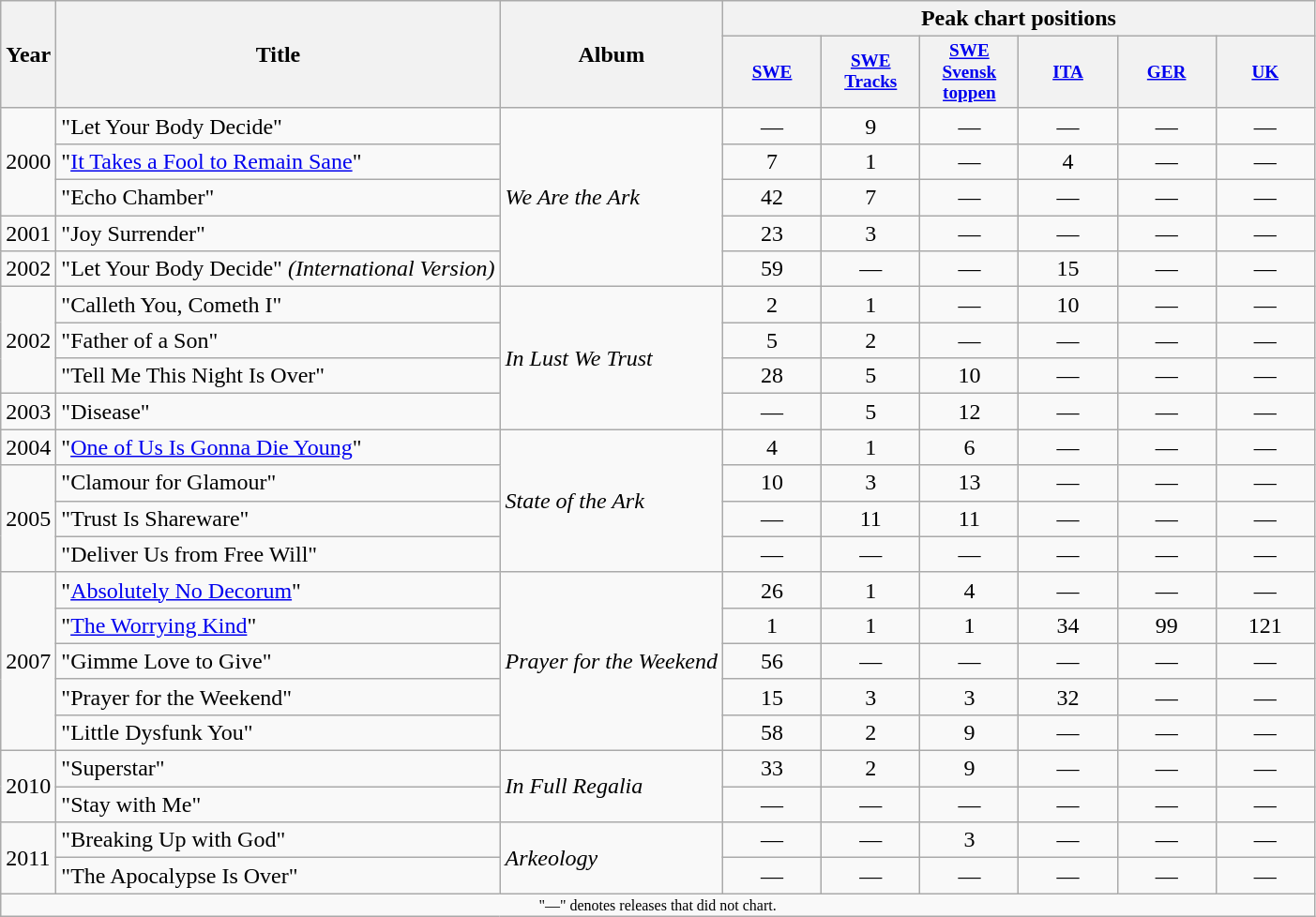<table class="wikitable">
<tr>
<th rowspan="2">Year</th>
<th rowspan="2">Title</th>
<th rowspan="2">Album</th>
<th colspan="6">Peak chart positions</th>
</tr>
<tr>
<th style="width:5em;font-size:80%"><a href='#'>SWE</a><br></th>
<th style="width:5em;font-size:80%"><a href='#'>SWE Tracks</a><br></th>
<th style="width:5em;font-size:80%"><a href='#'>SWE Svensk<br>toppen</a><br></th>
<th style="width:5em;font-size:80%"><a href='#'>ITA</a><br></th>
<th style="width:5em;font-size:80%"><a href='#'>GER</a><br></th>
<th style="width:5em;font-size:80%"><a href='#'>UK</a><br></th>
</tr>
<tr>
<td rowspan="3">2000</td>
<td>"Let Your Body Decide"</td>
<td rowspan="5"><em>We Are the Ark</em></td>
<td style="text-align:center;">—</td>
<td style="text-align:center;">9</td>
<td style="text-align:center;">—</td>
<td style="text-align:center;">—</td>
<td style="text-align:center;">—</td>
<td style="text-align:center;">—</td>
</tr>
<tr>
<td>"<a href='#'>It Takes a Fool to Remain Sane</a>"</td>
<td style="text-align:center;">7</td>
<td style="text-align:center;">1</td>
<td style="text-align:center;">—</td>
<td style="text-align:center;">4</td>
<td style="text-align:center;">—</td>
<td style="text-align:center;">—</td>
</tr>
<tr>
<td>"Echo Chamber"</td>
<td style="text-align:center;">42</td>
<td style="text-align:center;">7</td>
<td style="text-align:center;">—</td>
<td style="text-align:center;">—</td>
<td style="text-align:center;">—</td>
<td style="text-align:center;">—</td>
</tr>
<tr>
<td>2001</td>
<td>"Joy Surrender"</td>
<td style="text-align:center;">23</td>
<td style="text-align:center;">3</td>
<td style="text-align:center;">—</td>
<td style="text-align:center;">—</td>
<td style="text-align:center;">—</td>
<td style="text-align:center;">—</td>
</tr>
<tr>
<td>2002</td>
<td>"Let Your Body Decide" <em>(International Version)</em></td>
<td style="text-align:center;">59</td>
<td style="text-align:center;">—</td>
<td style="text-align:center;">—</td>
<td style="text-align:center;">15</td>
<td style="text-align:center;">—</td>
<td style="text-align:center;">—</td>
</tr>
<tr>
<td rowspan="3">2002</td>
<td>"Calleth You, Cometh I"</td>
<td rowspan="4"><em>In Lust We Trust</em></td>
<td style="text-align:center;">2</td>
<td style="text-align:center;">1</td>
<td style="text-align:center;">—</td>
<td style="text-align:center;">10</td>
<td style="text-align:center;">—</td>
<td style="text-align:center;">—</td>
</tr>
<tr>
<td>"Father of a Son"</td>
<td style="text-align:center;">5</td>
<td style="text-align:center;">2</td>
<td style="text-align:center;">—</td>
<td style="text-align:center;">—</td>
<td style="text-align:center;">—</td>
<td style="text-align:center;">—</td>
</tr>
<tr>
<td>"Tell Me This Night Is Over"</td>
<td style="text-align:center;">28</td>
<td style="text-align:center;">5</td>
<td style="text-align:center;">10</td>
<td style="text-align:center;">—</td>
<td style="text-align:center;">—</td>
<td style="text-align:center;">—</td>
</tr>
<tr>
<td>2003</td>
<td>"Disease"</td>
<td style="text-align:center;">—</td>
<td style="text-align:center;">5</td>
<td style="text-align:center;">12</td>
<td style="text-align:center;">—</td>
<td style="text-align:center;">—</td>
<td style="text-align:center;">—</td>
</tr>
<tr>
<td>2004</td>
<td>"<a href='#'>One of Us Is Gonna Die Young</a>"</td>
<td rowspan="4"><em>State of the Ark</em></td>
<td style="text-align:center;">4</td>
<td style="text-align:center;">1</td>
<td style="text-align:center;">6</td>
<td style="text-align:center;">—</td>
<td style="text-align:center;">—</td>
<td style="text-align:center;">—</td>
</tr>
<tr>
<td rowspan="3">2005</td>
<td>"Clamour for Glamour"</td>
<td style="text-align:center;">10</td>
<td style="text-align:center;">3</td>
<td style="text-align:center;">13</td>
<td style="text-align:center;">—</td>
<td style="text-align:center;">—</td>
<td style="text-align:center;">—</td>
</tr>
<tr>
<td>"Trust Is Shareware"</td>
<td style="text-align:center;">—</td>
<td style="text-align:center;">11</td>
<td style="text-align:center;">11</td>
<td style="text-align:center;">—</td>
<td style="text-align:center;">—</td>
<td style="text-align:center;">—</td>
</tr>
<tr>
<td>"Deliver Us from Free Will" </td>
<td style="text-align:center;">—</td>
<td style="text-align:center;">—</td>
<td style="text-align:center;">—</td>
<td style="text-align:center;">—</td>
<td style="text-align:center;">—</td>
<td style="text-align:center;">—</td>
</tr>
<tr>
<td rowspan="5">2007</td>
<td>"<a href='#'>Absolutely No Decorum</a>"</td>
<td rowspan="5"><em>Prayer for the Weekend</em></td>
<td style="text-align:center;">26</td>
<td style="text-align:center;">1</td>
<td style="text-align:center;">4</td>
<td style="text-align:center;">—</td>
<td style="text-align:center;">—</td>
<td style="text-align:center;">—</td>
</tr>
<tr>
<td>"<a href='#'>The Worrying Kind</a>"</td>
<td style="text-align:center;">1</td>
<td style="text-align:center;">1</td>
<td style="text-align:center;">1</td>
<td style="text-align:center;">34</td>
<td style="text-align:center;">99</td>
<td style="text-align:center;">121</td>
</tr>
<tr>
<td>"Gimme Love to Give" </td>
<td style="text-align:center;">56</td>
<td style="text-align:center;">—</td>
<td style="text-align:center;">—</td>
<td style="text-align:center;">—</td>
<td style="text-align:center;">—</td>
<td style="text-align:center;">—</td>
</tr>
<tr>
<td>"Prayer for the Weekend"</td>
<td style="text-align:center;">15</td>
<td style="text-align:center;">3</td>
<td style="text-align:center;">3</td>
<td style="text-align:center;">32</td>
<td style="text-align:center;">—</td>
<td style="text-align:center;">—</td>
</tr>
<tr>
<td>"Little Dysfunk You"</td>
<td style="text-align:center;">58</td>
<td style="text-align:center;">2</td>
<td style="text-align:center;">9</td>
<td style="text-align:center;">—</td>
<td style="text-align:center;">—</td>
<td style="text-align:center;">—</td>
</tr>
<tr>
<td rowspan="2">2010</td>
<td>"Superstar"</td>
<td rowspan="2"><em>In Full Regalia</em></td>
<td style="text-align:center;">33</td>
<td style="text-align:center;">2</td>
<td style="text-align:center;">9</td>
<td style="text-align:center;">—</td>
<td style="text-align:center;">—</td>
<td style="text-align:center;">—</td>
</tr>
<tr>
<td>"Stay with Me"</td>
<td style="text-align:center;">—</td>
<td style="text-align:center;">—</td>
<td style="text-align:center;">—</td>
<td style="text-align:center;">—</td>
<td style="text-align:center;">—</td>
<td style="text-align:center;">—</td>
</tr>
<tr>
<td rowspan="2">2011</td>
<td>"Breaking Up with God"</td>
<td rowspan="2"><em>Arkeology</em></td>
<td style="text-align:center;">—</td>
<td style="text-align:center;">—</td>
<td style="text-align:center;">3</td>
<td style="text-align:center;">—</td>
<td style="text-align:center;">—</td>
<td style="text-align:center;">—</td>
</tr>
<tr>
<td>"The Apocalypse Is Over"</td>
<td style="text-align:center;">—</td>
<td style="text-align:center;">—</td>
<td style="text-align:center;">—</td>
<td style="text-align:center;">—</td>
<td style="text-align:center;">—</td>
<td style="text-align:center;">—</td>
</tr>
<tr>
<td colspan="21" style="text-align:center; font-size:8pt;">"—" denotes releases that did not chart.</td>
</tr>
</table>
